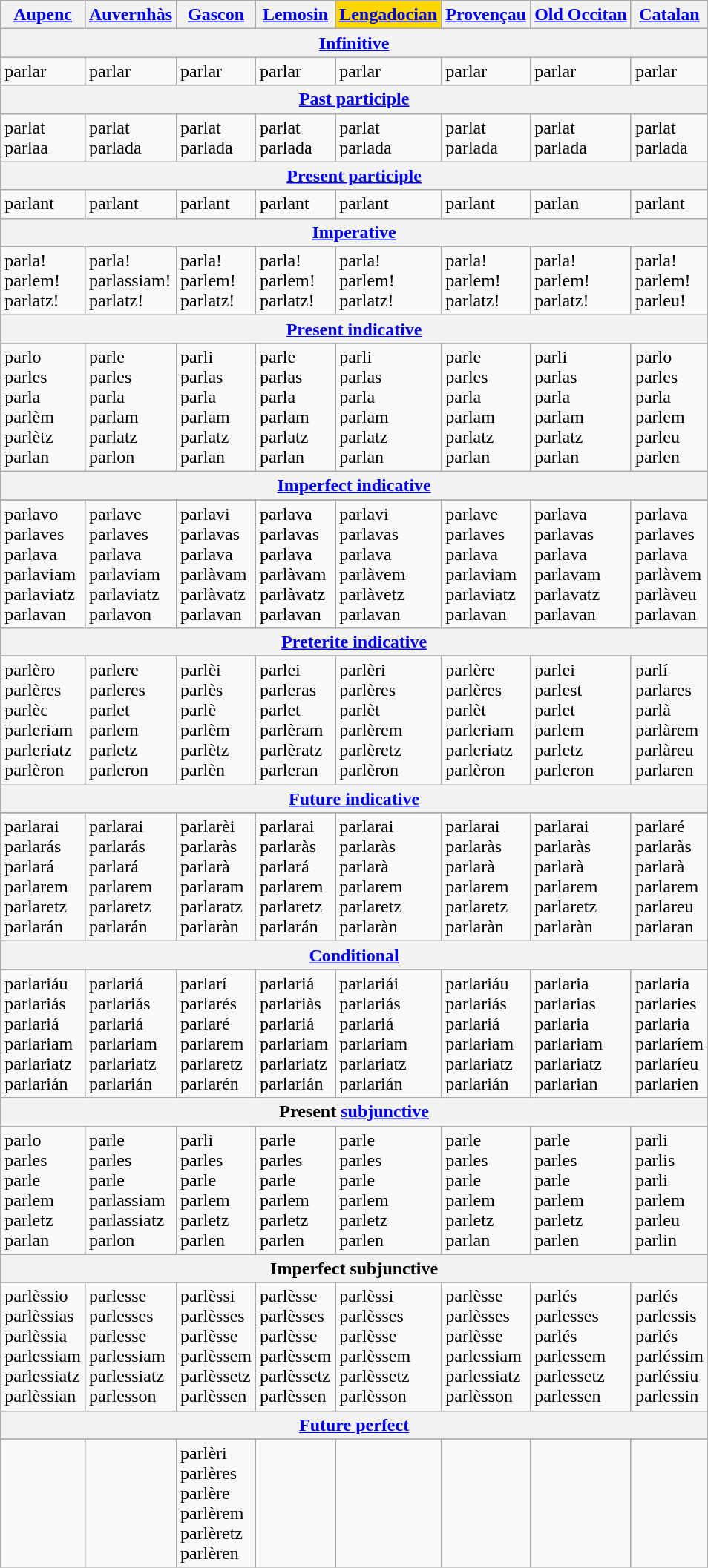<table class="wikitable">
<tr>
<th style="text-align: center;"><a href='#'>Aupenc</a></th>
<th><a href='#'>Auvernhàs</a></th>
<th><a href='#'>Gascon</a></th>
<th><a href='#'>Lemosin</a></th>
<th style="background:#FFD700"><a href='#'>Lengadocian</a></th>
<th><a href='#'>Provençau</a></th>
<th><a href='#'>Old Occitan</a></th>
<th><a href='#'>Catalan</a></th>
</tr>
<tr>
<th colspan="8" style="text-align: center;"><a href='#'>Infinitive</a></th>
</tr>
<tr>
<td>parlar </td>
<td>parlar </td>
<td>parlar </td>
<td>parlar </td>
<td>parlar </td>
<td>parlar </td>
<td>parlar </td>
<td>parlar </td>
</tr>
<tr>
<th colspan="8" style="text-align: center;"><a href='#'>Past participle</a></th>
</tr>
<tr>
<td>parlat <br>parlaa </td>
<td>parlat <br>parlada </td>
<td>parlat <br>parlada </td>
<td>parlat <br>parlada </td>
<td>parlat <br>parlada </td>
<td>parlat <br>parlada </td>
<td>parlat <br>parlada </td>
<td>parlat <br>parlada </td>
</tr>
<tr>
<th colspan="8" style="text-align: center;"><a href='#'>Present participle</a></th>
</tr>
<tr>
<td>parlant </td>
<td>parlant </td>
<td>parlant </td>
<td>parlant </td>
<td>parlant </td>
<td>parlant </td>
<td>parlan </td>
<td>parlant </td>
</tr>
<tr>
<th colspan="8" style="text-align: center;"><a href='#'>Imperative</a></th>
</tr>
<tr>
<td>parla! <br>parlem! <br>parlatz! </td>
<td>parla! <br>parlassiam! <br>parlatz! </td>
<td>parla! <br>parlem! <br>parlatz! </td>
<td>parla! <br>parlem! <br>parlatz! </td>
<td>parla! <br>parlem! <br>parlatz! </td>
<td>parla! <br>parlem! <br>parlatz! </td>
<td>parla! <br>parlem! <br>parlatz! </td>
<td>parla! <br>parlem! <br>parleu! </td>
</tr>
<tr>
<th colspan="8" style="text-align: center;"><a href='#'>Present indicative</a></th>
</tr>
<tr>
</tr>
<tr>
<td>parlo <br>parles <br>parla <br>parlèm <br>parlètz <br>parlan </td>
<td>parle <br>parles <br>parla <br>parlam <br>parlatz <br>parlon </td>
<td>parli <br>parlas <br>parla <br>parlam <br>parlatz <br>parlan </td>
<td>parle <br>parlas <br>parla <br>parlam <br>parlatz <br>parlan </td>
<td>parli <br>parlas <br>parla <br>parlam <br>parlatz <br>parlan </td>
<td>parle <br>parles <br>parla <br>parlam <br>parlatz <br>parlan </td>
<td>parli <br>parlas <br>parla <br>parlam <br>parlatz <br>parlan </td>
<td>parlo <br>parles <br>parla <br>parlem <br>parleu <br>parlen </td>
</tr>
<tr>
<th colspan="8" style="text-align: center;"><a href='#'>Imperfect indicative</a></th>
</tr>
<tr>
</tr>
<tr>
<td>parlavo <br>parlaves <br>parlava <br>parlaviam <br>parlaviatz <br>parlavan </td>
<td>parlave <br>parlaves <br>parlava <br>parlaviam <br>parlaviatz <br>parlavon </td>
<td>parlavi <br>parlavas <br>parlava <br>parlàvam <br>parlàvatz <br>parlavan </td>
<td>parlava <br>parlavas <br>parlava <br>parlàvam <br>parlàvatz <br>parlavan </td>
<td>parlavi <br>parlavas <br>parlava <br>parlàvem <br>parlàvetz <br>parlavan </td>
<td>parlave <br>parlaves <br>parlava <br>parlaviam <br>parlaviatz <br>parlavan </td>
<td>parlava <br>parlavas <br>parlava <br>parlavam <br>parlavatz <br>parlavan </td>
<td>parlava <br>parlaves <br>parlava <br>parlàvem <br>parlàveu <br>parlavan </td>
</tr>
<tr>
<th colspan="8" style="text-align: center;"><a href='#'>Preterite indicative</a></th>
</tr>
<tr>
</tr>
<tr>
<td>parlèro <br>parlères <br>parlèc <br>parleriam <br>parleriatz <br>parlèron </td>
<td>parlere <br>parleres <br>parlet <br>parlem <br>parletz <br>parleron </td>
<td>parlèi <br>parlès <br>parlè <br>parlèm <br>parlètz <br>parlèn </td>
<td>parlei <br>parleras <br>parlet <br>parlèram <br>parlèratz <br>parleran </td>
<td>parlèri <br>parlères <br>parlèt <br>parlèrem <br>parlèretz <br>parlèron </td>
<td>parlère <br>parlères <br>parlèt <br>parleriam <br>parleriatz <br>parlèron </td>
<td>parlei <br>parlest <br>parlet <br>parlem <br>parletz <br>parleron </td>
<td>parlí <br>parlares <br>parlà <br>parlàrem <br>parlàreu <br>parlaren </td>
</tr>
<tr>
<th colspan="8" style="text-align: center;"><a href='#'>Future indicative</a></th>
</tr>
<tr>
</tr>
<tr>
<td>parlarai <br>parlarás <br>parlará <br>parlarem <br>parlaretz <br>parlarán </td>
<td>parlarai <br>parlarás <br>parlará <br>parlarem <br>parlaretz <br>parlarán </td>
<td>parlarèi <br>parlaràs <br>parlarà <br>parlaram <br>parlaratz <br>parlaràn </td>
<td>parlarai <br>parlaràs <br>parlará <br>parlarem <br>parlaretz <br>parlarán </td>
<td>parlarai <br>parlaràs <br>parlarà <br>parlarem <br>parlaretz <br>parlaràn </td>
<td>parlarai <br>parlaràs <br>parlarà <br>parlarem <br>parlaretz <br>parlaràn </td>
<td>parlarai <br>parlaràs <br>parlarà <br>parlarem <br>parlaretz <br>parlaràn </td>
<td>parlaré <br>parlaràs <br>parlarà <br>parlarem <br>parlareu <br>parlaran </td>
</tr>
<tr>
<th colspan="8" style="text-align: center;"><a href='#'>Conditional</a></th>
</tr>
<tr>
</tr>
<tr>
<td>parlariáu <br>parlariás <br>parlariá <br>parlariam <br>parlariatz <br>parlarián </td>
<td>parlariá <br>parlariás <br>parlariá <br>parlariam <br>parlariatz <br>parlarián </td>
<td>parlarí <br>parlarés <br>parlaré <br>parlarem <br>parlaretz <br>parlarén </td>
<td>parlariá <br>parlariàs <br>parlariá <br>parlariam <br>parlariatz <br>parlarián </td>
<td>parlariái <br>parlariás <br>parlariá <br>parlariam <br>parlariatz <br>parlarián </td>
<td>parlariáu <br>parlariás <br>parlariá <br>parlariam <br>parlariatz <br>parlarián </td>
<td>parlaria <br>parlarias <br>parlaria <br>parlariam <br>parlariatz <br>parlarian </td>
<td>parlaria <br>parlaries <br>parlaria <br>parlaríem <br>parlaríeu <br>parlarien </td>
</tr>
<tr>
<th colspan="8" style="text-align: center;">Present <a href='#'>subjunctive</a></th>
</tr>
<tr>
</tr>
<tr>
<td>parlo <br>parles <br>parle <br>parlem <br>parletz <br>parlan </td>
<td>parle <br>parles <br>parle <br>parlassiam <br>parlassiatz <br>parlon </td>
<td>parli <br>parles <br>parle <br>parlem <br>parletz <br>parlen </td>
<td>parle <br>parles <br>parle <br>parlem <br>parletz <br>parlen </td>
<td>parle <br>parles <br>parle <br>parlem <br>parletz <br>parlen </td>
<td>parle <br>parles <br>parle <br>parlem <br>parletz <br>parlan </td>
<td>parle <br>parles <br>parle <br>parlem <br>parletz <br>parlen </td>
<td>parli <br>parlis <br>parli <br>parlem <br>parleu <br>parlin </td>
</tr>
<tr>
<th colspan="8" style="text-align: center;">Imperfect subjunctive</th>
</tr>
<tr>
</tr>
<tr>
<td>parlèssio <br>parlèssias <br>parlèssia <br>parlessiam <br>parlessiatz <br>parlèssian </td>
<td>parlesse <br>parlesses <br>parlesse <br>parlessiam <br>parlessiatz <br>parlesson </td>
<td>parlèssi <br>parlèsses <br>parlèsse <br>parlèssem <br>parlèssetz <br>parlèssen </td>
<td>parlèsse <br>parlèsses <br>parlèsse <br>parlèssem <br>parlèssetz <br>parlèssen </td>
<td>parlèssi <br>parlèsses <br>parlèsse <br>parlèssem <br>parlèssetz <br>parlèsson </td>
<td>parlèsse <br>parlèsses <br>parlèsse <br>parlessiam <br>parlessiatz <br>parlèsson </td>
<td>parlés <br>parlesses <br>parlés <br>parlessem <br>parlessetz <br>parlessen </td>
<td>parlés <br>parlessis <br>parlés <br>parléssim <br>parléssiu <br>parlessin </td>
</tr>
<tr>
<th colspan="8" style="text-align: center;"><a href='#'>Future perfect</a></th>
</tr>
<tr>
</tr>
<tr>
<td></td>
<td></td>
<td>parlèri <br>parlères <br>parlère <br>parlèrem <br>parlèretz <br>parlèren </td>
<td></td>
<td></td>
<td></td>
<td></td>
<td></td>
</tr>
</table>
